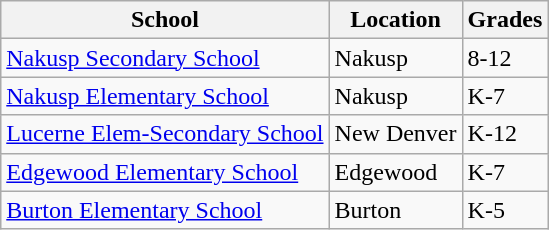<table class="wikitable">
<tr>
<th>School</th>
<th>Location</th>
<th>Grades</th>
</tr>
<tr>
<td><a href='#'>Nakusp Secondary School</a></td>
<td>Nakusp</td>
<td>8-12</td>
</tr>
<tr>
<td><a href='#'>Nakusp Elementary School</a></td>
<td>Nakusp</td>
<td>K-7</td>
</tr>
<tr>
<td><a href='#'>Lucerne Elem-Secondary School</a></td>
<td>New Denver</td>
<td>K-12</td>
</tr>
<tr>
<td><a href='#'>Edgewood Elementary School</a></td>
<td>Edgewood</td>
<td>K-7</td>
</tr>
<tr>
<td><a href='#'>Burton Elementary School</a></td>
<td>Burton</td>
<td>K-5</td>
</tr>
</table>
